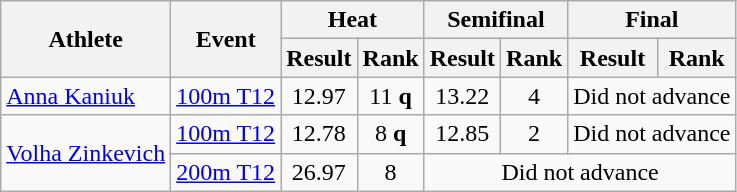<table class="wikitable">
<tr>
<th rowspan="2">Athlete</th>
<th rowspan="2">Event</th>
<th colspan="2">Heat</th>
<th colspan="2">Semifinal</th>
<th colspan="2">Final</th>
</tr>
<tr>
<th>Result</th>
<th>Rank</th>
<th>Result</th>
<th>Rank</th>
<th>Result</th>
<th>Rank</th>
</tr>
<tr align=center>
<td align=left><a href='#'>Anna Kaniuk</a></td>
<td align=left><a href='#'>100m T12</a></td>
<td>12.97</td>
<td>11 <strong>q</strong></td>
<td>13.22</td>
<td>4</td>
<td colspan="2">Did not advance</td>
</tr>
<tr align=center>
<td align=left rowspan=2><a href='#'>Volha Zinkevich</a></td>
<td align=left><a href='#'>100m T12</a></td>
<td>12.78</td>
<td>8 <strong>q</strong></td>
<td>12.85</td>
<td>2</td>
<td colspan="2">Did not advance</td>
</tr>
<tr align=center>
<td align=left><a href='#'>200m T12</a></td>
<td>26.97</td>
<td>8</td>
<td colspan="4">Did not advance</td>
</tr>
</table>
